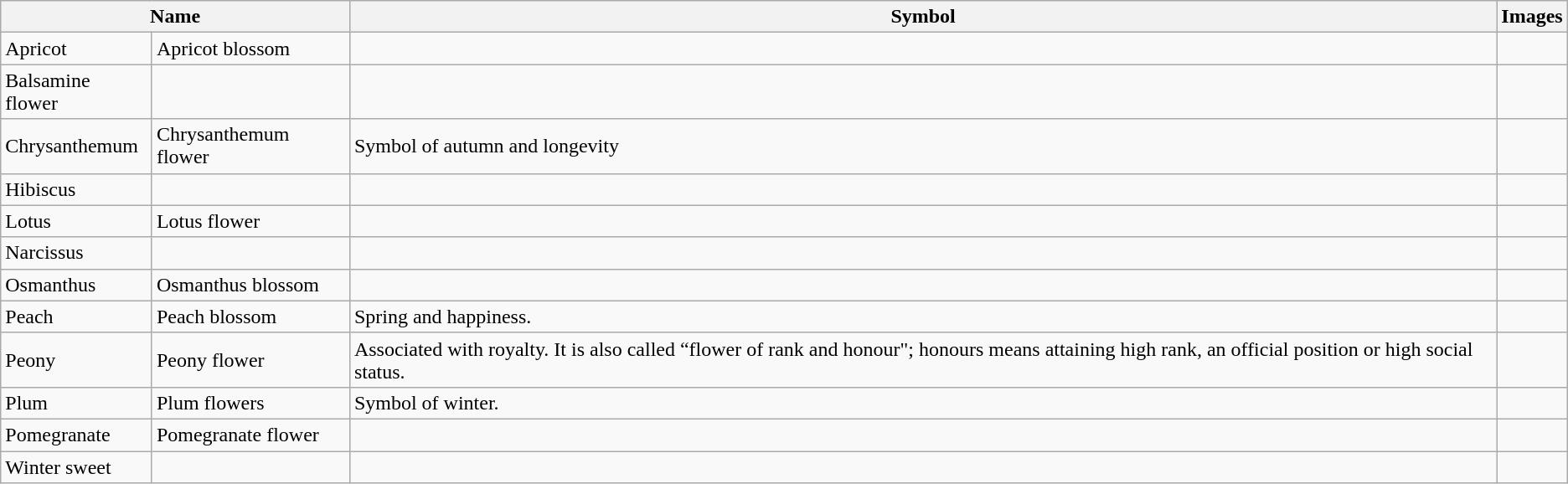<table class="wikitable sortable mw-collapsible">
<tr>
<th colspan="2">Name</th>
<th>Symbol</th>
<th>Images</th>
</tr>
<tr>
<td>Apricot</td>
<td>Apricot blossom</td>
<td></td>
<td></td>
</tr>
<tr>
<td>Balsamine flower</td>
<td></td>
<td></td>
<td></td>
</tr>
<tr>
<td>Chrysanthemum</td>
<td>Chrysanthemum flower</td>
<td>Symbol of autumn and longevity</td>
<td></td>
</tr>
<tr>
<td>Hibiscus</td>
<td></td>
<td></td>
<td></td>
</tr>
<tr>
<td>Lotus</td>
<td>Lotus flower</td>
<td></td>
<td></td>
</tr>
<tr>
<td>Narcissus</td>
<td></td>
<td></td>
<td></td>
</tr>
<tr>
<td>Osmanthus</td>
<td>Osmanthus blossom</td>
<td></td>
<td></td>
</tr>
<tr>
<td>Peach</td>
<td>Peach blossom</td>
<td>Spring and happiness.</td>
<td></td>
</tr>
<tr>
<td>Peony</td>
<td>Peony flower</td>
<td>Associated with royalty. It is also called “flower of rank and honour"; honours means attaining high rank, an official position or high social status.</td>
<td></td>
</tr>
<tr>
<td>Plum</td>
<td>Plum flowers</td>
<td>Symbol of winter.</td>
<td></td>
</tr>
<tr>
<td>Pomegranate</td>
<td>Pomegranate flower</td>
<td></td>
<td></td>
</tr>
<tr>
<td>Winter sweet</td>
<td></td>
<td></td>
<td></td>
</tr>
</table>
